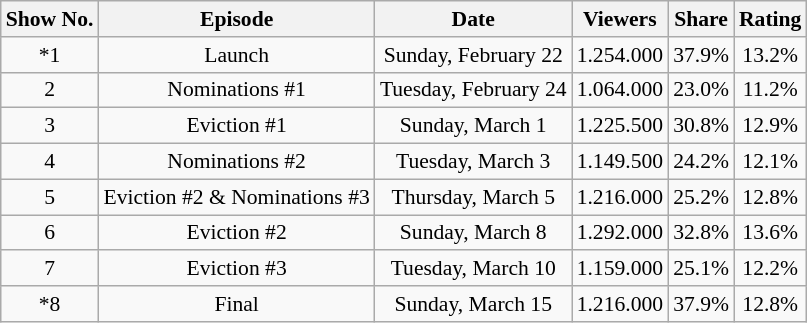<table class="wikitable sortable centre" style="text-align:center;font-size:90%;">
<tr>
<th>Show No.</th>
<th>Episode</th>
<th>Date</th>
<th>Viewers</th>
<th>Share</th>
<th>Rating</th>
</tr>
<tr>
<td>*1</td>
<td>Launch</td>
<td>Sunday, February 22</td>
<td>1.254.000</td>
<td>37.9%</td>
<td>13.2%</td>
</tr>
<tr>
<td>2</td>
<td>Nominations #1</td>
<td>Tuesday, February 24</td>
<td>1.064.000</td>
<td>23.0%</td>
<td>11.2%</td>
</tr>
<tr>
<td>3</td>
<td>Eviction #1</td>
<td>Sunday, March 1</td>
<td>1.225.500</td>
<td>30.8%</td>
<td>12.9%</td>
</tr>
<tr>
<td>4</td>
<td>Nominations #2</td>
<td>Tuesday, March 3</td>
<td>1.149.500</td>
<td>24.2%</td>
<td>12.1%</td>
</tr>
<tr>
<td>5</td>
<td>Eviction #2 & Nominations #3</td>
<td>Thursday, March 5</td>
<td>1.216.000</td>
<td>25.2%</td>
<td>12.8%</td>
</tr>
<tr>
<td>6</td>
<td>Eviction #2</td>
<td>Sunday, March 8</td>
<td>1.292.000</td>
<td>32.8%</td>
<td>13.6%</td>
</tr>
<tr>
<td>7</td>
<td>Eviction #3</td>
<td>Tuesday, March 10</td>
<td>1.159.000</td>
<td>25.1%</td>
<td>12.2%</td>
</tr>
<tr>
<td>*8</td>
<td>Final</td>
<td>Sunday, March 15</td>
<td>1.216.000</td>
<td>37.9%</td>
<td>12.8%</td>
</tr>
</table>
